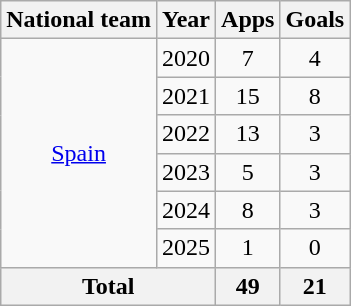<table class="wikitable" style="text-align: center;">
<tr>
<th>National team</th>
<th>Year</th>
<th>Apps</th>
<th>Goals</th>
</tr>
<tr>
<td rowspan="6"><a href='#'>Spain</a></td>
<td>2020</td>
<td>7</td>
<td>4</td>
</tr>
<tr>
<td>2021</td>
<td>15</td>
<td>8</td>
</tr>
<tr>
<td>2022</td>
<td>13</td>
<td>3</td>
</tr>
<tr>
<td>2023</td>
<td>5</td>
<td>3</td>
</tr>
<tr>
<td>2024</td>
<td>8</td>
<td>3</td>
</tr>
<tr>
<td>2025</td>
<td>1</td>
<td>0</td>
</tr>
<tr>
<th colspan="2">Total</th>
<th>49</th>
<th>21</th>
</tr>
</table>
